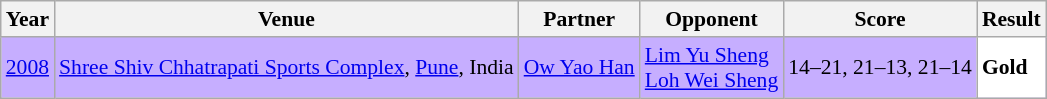<table class="sortable wikitable" style="font-size: 90%;">
<tr>
<th>Year</th>
<th>Venue</th>
<th>Partner</th>
<th>Opponent</th>
<th>Score</th>
<th>Result</th>
</tr>
<tr style="background:#C6AEFF">
<td align="center"><a href='#'>2008</a></td>
<td align="left"><a href='#'>Shree Shiv Chhatrapati Sports Complex</a>, <a href='#'>Pune</a>, India</td>
<td align="left"> <a href='#'>Ow Yao Han</a></td>
<td align="left"> <a href='#'>Lim Yu Sheng</a><br> <a href='#'>Loh Wei Sheng</a></td>
<td align="left">14–21, 21–13, 21–14</td>
<td style="text-align:left; background:white"> <strong>Gold</strong></td>
</tr>
</table>
